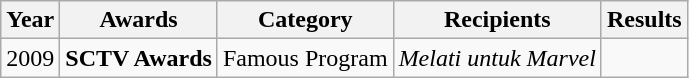<table class="wikitable">
<tr>
<th>Year</th>
<th>Awards</th>
<th>Category</th>
<th>Recipients</th>
<th>Results</th>
</tr>
<tr>
<td>2009</td>
<td><strong>SCTV Awards</strong></td>
<td>Famous Program</td>
<td><em>Melati untuk Marvel</em></td>
<td></td>
</tr>
</table>
